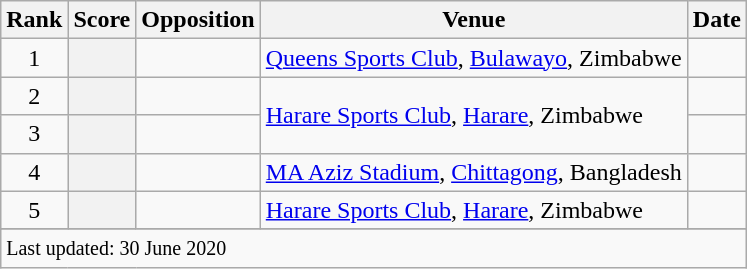<table class="wikitable plainrowheaders sortable">
<tr>
<th scope=col>Rank</th>
<th scope=col>Score</th>
<th scope=col>Opposition</th>
<th scope=col>Venue</th>
<th scope=col>Date</th>
</tr>
<tr>
<td align=center>1</td>
<th scope=row style=text-align:center;></th>
<td></td>
<td><a href='#'>Queens Sports Club</a>, <a href='#'>Bulawayo</a>, Zimbabwe</td>
<td></td>
</tr>
<tr>
<td align=center>2</td>
<th scope=row style=text-align:center;></th>
<td></td>
<td rowspan=2><a href='#'>Harare Sports Club</a>, <a href='#'>Harare</a>, Zimbabwe</td>
<td></td>
</tr>
<tr>
<td align=center>3</td>
<th scope=row style=text-align:center;></th>
<td></td>
<td></td>
</tr>
<tr>
<td align=center>4</td>
<th scope=row style=text-align:center;></th>
<td></td>
<td><a href='#'>MA Aziz Stadium</a>, <a href='#'>Chittagong</a>, Bangladesh</td>
<td></td>
</tr>
<tr>
<td align=center>5</td>
<th scope=row style=text-align:center;></th>
<td></td>
<td><a href='#'>Harare Sports Club</a>, <a href='#'>Harare</a>, Zimbabwe</td>
<td></td>
</tr>
<tr>
</tr>
<tr class=sortbottom>
<td colspan=5><small>Last updated: 30 June 2020</small></td>
</tr>
</table>
